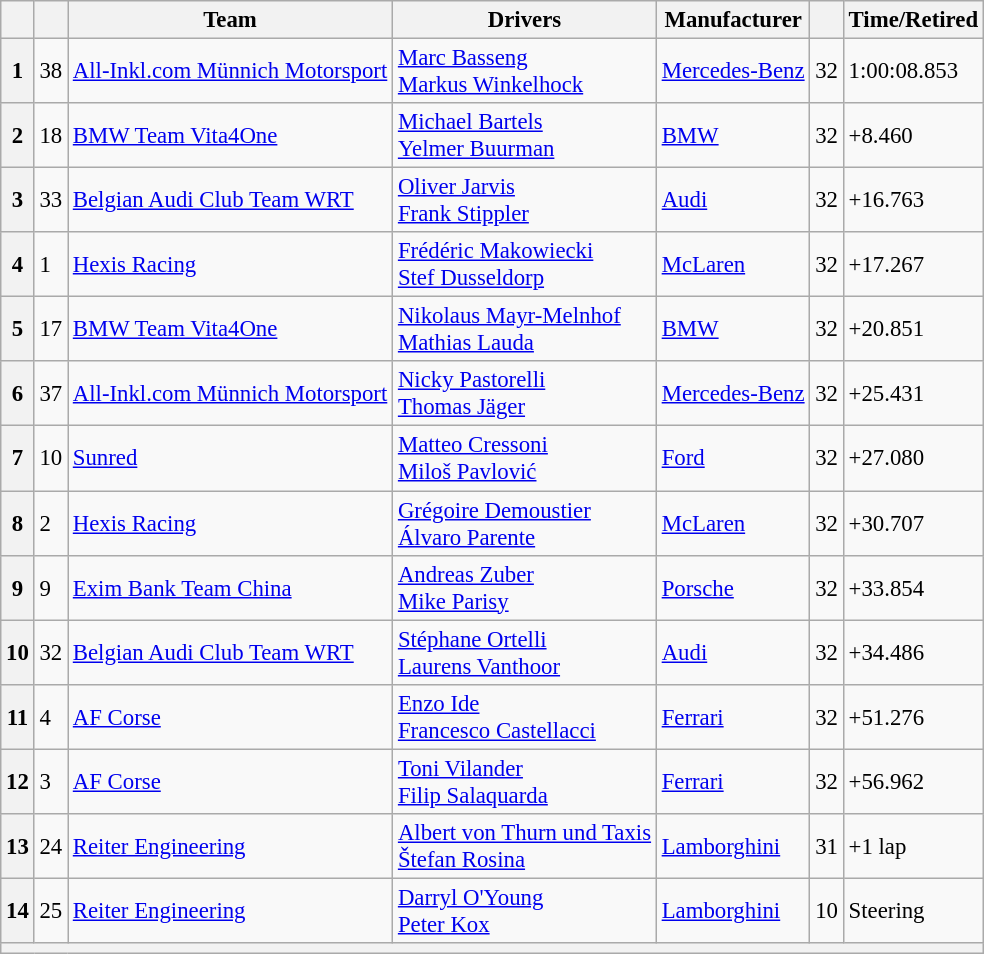<table class="wikitable" style="font-size: 95%;">
<tr>
<th></th>
<th></th>
<th>Team</th>
<th>Drivers</th>
<th>Manufacturer</th>
<th></th>
<th>Time/Retired</th>
</tr>
<tr>
<th>1</th>
<td>38</td>
<td> <a href='#'>All-Inkl.com Münnich Motorsport</a></td>
<td> <a href='#'>Marc Basseng</a><br> <a href='#'>Markus Winkelhock</a></td>
<td><a href='#'>Mercedes-Benz</a></td>
<td>32</td>
<td>1:00:08.853</td>
</tr>
<tr>
<th>2</th>
<td>18</td>
<td> <a href='#'>BMW Team Vita4One</a></td>
<td> <a href='#'>Michael Bartels</a><br> <a href='#'>Yelmer Buurman</a></td>
<td><a href='#'>BMW</a></td>
<td>32</td>
<td>+8.460</td>
</tr>
<tr>
<th>3</th>
<td>33</td>
<td> <a href='#'>Belgian Audi Club Team WRT</a></td>
<td> <a href='#'>Oliver Jarvis</a><br> <a href='#'>Frank Stippler</a></td>
<td><a href='#'>Audi</a></td>
<td>32</td>
<td>+16.763</td>
</tr>
<tr>
<th>4</th>
<td>1</td>
<td> <a href='#'>Hexis Racing</a></td>
<td> <a href='#'>Frédéric Makowiecki</a><br> <a href='#'>Stef Dusseldorp</a></td>
<td><a href='#'>McLaren</a></td>
<td>32</td>
<td>+17.267</td>
</tr>
<tr>
<th>5</th>
<td>17</td>
<td> <a href='#'>BMW Team Vita4One</a></td>
<td> <a href='#'>Nikolaus Mayr-Melnhof</a><br> <a href='#'>Mathias Lauda</a></td>
<td><a href='#'>BMW</a></td>
<td>32</td>
<td>+20.851</td>
</tr>
<tr>
<th>6</th>
<td>37</td>
<td> <a href='#'>All-Inkl.com Münnich Motorsport</a></td>
<td> <a href='#'>Nicky Pastorelli</a><br> <a href='#'>Thomas Jäger</a></td>
<td><a href='#'>Mercedes-Benz</a></td>
<td>32</td>
<td>+25.431</td>
</tr>
<tr>
<th>7</th>
<td>10</td>
<td> <a href='#'>Sunred</a></td>
<td> <a href='#'>Matteo Cressoni</a><br> <a href='#'>Miloš Pavlović</a></td>
<td><a href='#'>Ford</a></td>
<td>32</td>
<td>+27.080</td>
</tr>
<tr>
<th>8</th>
<td>2</td>
<td> <a href='#'>Hexis Racing</a></td>
<td> <a href='#'>Grégoire Demoustier</a><br> <a href='#'>Álvaro Parente</a></td>
<td><a href='#'>McLaren</a></td>
<td>32</td>
<td>+30.707</td>
</tr>
<tr>
<th>9</th>
<td>9</td>
<td> <a href='#'>Exim Bank Team China</a></td>
<td> <a href='#'>Andreas Zuber</a><br> <a href='#'>Mike Parisy</a></td>
<td><a href='#'>Porsche</a></td>
<td>32</td>
<td>+33.854</td>
</tr>
<tr>
<th>10</th>
<td>32</td>
<td> <a href='#'>Belgian Audi Club Team WRT</a></td>
<td> <a href='#'>Stéphane Ortelli</a><br> <a href='#'>Laurens Vanthoor</a></td>
<td><a href='#'>Audi</a></td>
<td>32</td>
<td>+34.486</td>
</tr>
<tr>
<th>11</th>
<td>4</td>
<td> <a href='#'>AF Corse</a></td>
<td> <a href='#'>Enzo Ide</a><br> <a href='#'>Francesco Castellacci</a></td>
<td><a href='#'>Ferrari</a></td>
<td>32</td>
<td>+51.276</td>
</tr>
<tr>
<th>12</th>
<td>3</td>
<td> <a href='#'>AF Corse</a></td>
<td> <a href='#'>Toni Vilander</a><br> <a href='#'>Filip Salaquarda</a></td>
<td><a href='#'>Ferrari</a></td>
<td>32</td>
<td>+56.962</td>
</tr>
<tr>
<th>13</th>
<td>24</td>
<td> <a href='#'>Reiter Engineering</a></td>
<td> <a href='#'>Albert von Thurn und Taxis</a><br> <a href='#'>Štefan Rosina</a></td>
<td><a href='#'>Lamborghini</a></td>
<td>31</td>
<td>+1 lap</td>
</tr>
<tr>
<th>14 <br> </th>
<td>25</td>
<td> <a href='#'>Reiter Engineering</a></td>
<td> <a href='#'>Darryl O'Young</a><br> <a href='#'>Peter Kox</a></td>
<td><a href='#'>Lamborghini</a></td>
<td>10</td>
<td>Steering<br></td>
</tr>
<tr>
<th colspan=7></th>
</tr>
</table>
